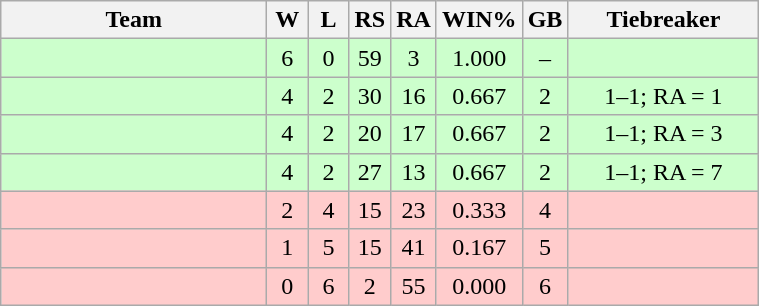<table class=wikitable style=text-align:center>
<tr>
<th width = 170>Team</th>
<th width = 20>W</th>
<th width = 20>L</th>
<th width = 20>RS</th>
<th width = 20>RA</th>
<th width = 20>WIN%</th>
<th width = 20>GB</th>
<th width = 120>Tiebreaker</th>
</tr>
<tr style="background:#cfc;">
<td align=left></td>
<td>6</td>
<td>0</td>
<td>59</td>
<td>3</td>
<td>1.000</td>
<td>–</td>
<td></td>
</tr>
<tr style = "background:#cfc;">
<td align = left></td>
<td>4</td>
<td>2</td>
<td>30</td>
<td>16</td>
<td>0.667</td>
<td>2</td>
<td>1–1; RA = 1</td>
</tr>
<tr style = "background:#cfc;">
<td align = left></td>
<td>4</td>
<td>2</td>
<td>20</td>
<td>17</td>
<td>0.667</td>
<td>2</td>
<td>1–1; RA = 3</td>
</tr>
<tr style = "background:#cfc;">
<td align = left></td>
<td>4</td>
<td>2</td>
<td>27</td>
<td>13</td>
<td>0.667</td>
<td>2</td>
<td>1–1; RA = 7</td>
</tr>
<tr style = "background:#fcc;">
<td align = left></td>
<td>2</td>
<td>4</td>
<td>15</td>
<td>23</td>
<td>0.333</td>
<td>4</td>
<td></td>
</tr>
<tr style = "background:#fcc;">
<td align = left></td>
<td>1</td>
<td>5</td>
<td>15</td>
<td>41</td>
<td>0.167</td>
<td>5</td>
<td></td>
</tr>
<tr style = "background:#fcc;">
<td align = left></td>
<td>0</td>
<td>6</td>
<td>2</td>
<td>55</td>
<td>0.000</td>
<td>6</td>
<td></td>
</tr>
</table>
